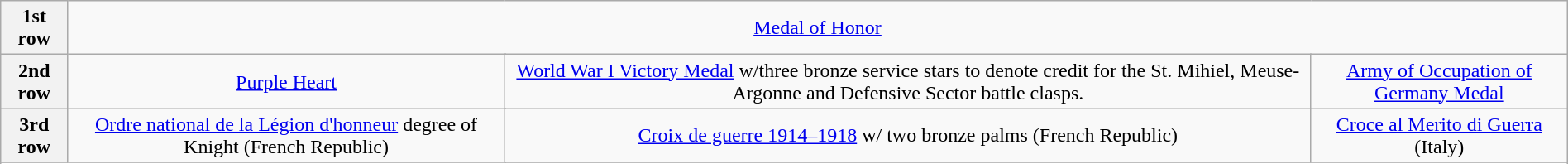<table class="wikitable" style="margin:1em auto; text-align:center;">
<tr>
<th>1st row</th>
<td colspan="7"><a href='#'>Medal of Honor</a></td>
</tr>
<tr>
<th>2nd row</th>
<td colspan="3"><a href='#'>Purple Heart</a></td>
<td colspan="3"><a href='#'>World War I Victory Medal</a> w/three bronze service stars to denote credit for the St. Mihiel, Meuse-Argonne and Defensive Sector battle clasps.</td>
<td colspan="3"><a href='#'>Army of Occupation of Germany Medal</a></td>
</tr>
<tr>
<th>3rd row</th>
<td colspan="3"><a href='#'>Ordre national de la Légion d'honneur</a> degree of Knight (French Republic)</td>
<td colspan="3"><a href='#'>Croix de guerre 1914–1918</a> w/ two bronze palms (French Republic)</td>
<td colspan="3"><a href='#'>Croce al Merito di Guerra</a> (Italy)</td>
</tr>
<tr>
</tr>
<tr>
</tr>
</table>
